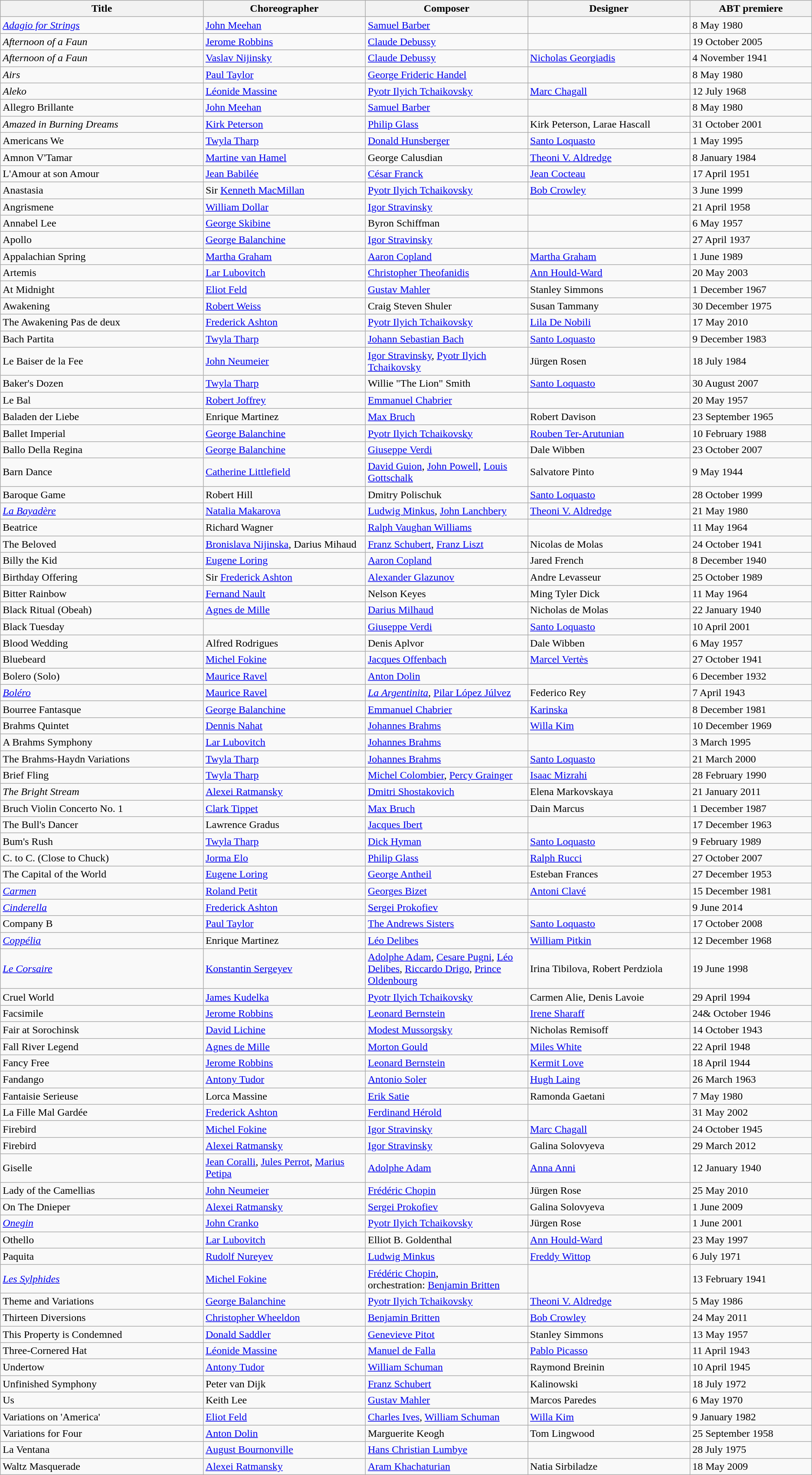<table class="wikitable sortable">
<tr>
<th width="25%">Title</th>
<th width="20%">Choreographer</th>
<th width="20%">Composer</th>
<th width="20%">Designer</th>
<th width="15%">ABT premiere</th>
</tr>
<tr>
<td><em><a href='#'>Adagio for Strings</a></em></td>
<td><a href='#'>John Meehan</a></td>
<td><a href='#'>Samuel Barber</a></td>
<td></td>
<td>8 May 1980</td>
</tr>
<tr>
<td><em>Afternoon of a Faun</em></td>
<td><a href='#'>Jerome Robbins</a></td>
<td><a href='#'>Claude Debussy</a></td>
<td></td>
<td>19 October 2005</td>
</tr>
<tr>
<td><em>Afternoon of a Faun</em></td>
<td><a href='#'>Vaslav Nijinsky</a></td>
<td><a href='#'>Claude Debussy</a></td>
<td><a href='#'>Nicholas Georgiadis</a></td>
<td>4 November 1941</td>
</tr>
<tr>
<td><em>Airs</em></td>
<td><a href='#'>Paul Taylor</a></td>
<td><a href='#'>George Frideric Handel</a></td>
<td></td>
<td>8 May 1980</td>
</tr>
<tr>
<td><em>Aleko</em></td>
<td><a href='#'>Léonide Massine</a></td>
<td><a href='#'>Pyotr Ilyich Tchaikovsky</a></td>
<td><a href='#'>Marc Chagall</a></td>
<td>12 July 1968</td>
</tr>
<tr>
<td>Allegro Brillante</td>
<td><a href='#'>John Meehan</a></td>
<td><a href='#'>Samuel Barber</a></td>
<td></td>
<td>8 May 1980</td>
</tr>
<tr>
<td><em>Amazed in Burning Dreams</em></td>
<td><a href='#'>Kirk Peterson</a></td>
<td><a href='#'>Philip Glass</a></td>
<td>Kirk Peterson, Larae Hascall</td>
<td>31 October 2001</td>
</tr>
<tr>
<td>Americans We</td>
<td><a href='#'>Twyla Tharp</a></td>
<td><a href='#'>Donald Hunsberger</a></td>
<td><a href='#'>Santo Loquasto</a></td>
<td>1 May 1995</td>
</tr>
<tr>
<td>Amnon V'Tamar</td>
<td><a href='#'>Martine van Hamel</a></td>
<td>George Calusdian</td>
<td><a href='#'>Theoni V. Aldredge</a></td>
<td>8 January 1984</td>
</tr>
<tr>
<td>L'Amour at son Amour</td>
<td><a href='#'>Jean Babilée</a></td>
<td><a href='#'>César Franck</a></td>
<td><a href='#'>Jean Cocteau</a></td>
<td>17 April 1951</td>
</tr>
<tr>
<td>Anastasia</td>
<td>Sir <a href='#'>Kenneth MacMillan</a></td>
<td><a href='#'>Pyotr Ilyich Tchaikovsky</a></td>
<td><a href='#'>Bob Crowley</a></td>
<td>3 June 1999</td>
</tr>
<tr>
<td>Angrismene</td>
<td><a href='#'>William Dollar</a></td>
<td><a href='#'>Igor Stravinsky</a></td>
<td></td>
<td>21 April 1958</td>
</tr>
<tr>
<td>Annabel Lee</td>
<td><a href='#'>George Skibine</a></td>
<td>Byron Schiffman</td>
<td></td>
<td>6 May 1957</td>
</tr>
<tr>
<td>Apollo</td>
<td><a href='#'>George Balanchine</a></td>
<td><a href='#'>Igor Stravinsky</a></td>
<td></td>
<td>27 April 1937</td>
</tr>
<tr>
<td>Appalachian Spring</td>
<td><a href='#'>Martha Graham</a></td>
<td><a href='#'>Aaron Copland</a></td>
<td><a href='#'>Martha Graham</a></td>
<td>1 June 1989</td>
</tr>
<tr>
<td>Artemis</td>
<td><a href='#'>Lar Lubovitch</a></td>
<td><a href='#'>Christopher Theofanidis</a></td>
<td><a href='#'>Ann Hould-Ward</a></td>
<td>20 May 2003</td>
</tr>
<tr>
<td>At Midnight</td>
<td><a href='#'>Eliot Feld</a></td>
<td><a href='#'>Gustav Mahler</a></td>
<td>Stanley Simmons</td>
<td>1 December 1967</td>
</tr>
<tr>
<td>Awakening</td>
<td><a href='#'>Robert Weiss</a></td>
<td>Craig Steven Shuler</td>
<td>Susan Tammany</td>
<td>30 December 1975</td>
</tr>
<tr>
<td>The Awakening Pas de deux</td>
<td><a href='#'>Frederick Ashton</a></td>
<td><a href='#'>Pyotr Ilyich Tchaikovsky</a></td>
<td><a href='#'>Lila De Nobili</a></td>
<td>17 May 2010</td>
</tr>
<tr>
<td>Bach Partita</td>
<td><a href='#'>Twyla Tharp</a></td>
<td><a href='#'>Johann Sebastian Bach</a></td>
<td><a href='#'>Santo Loquasto</a></td>
<td>9 December 1983</td>
</tr>
<tr>
<td>Le Baiser de la Fee</td>
<td><a href='#'>John Neumeier</a></td>
<td><a href='#'>Igor Stravinsky</a>, <a href='#'>Pyotr Ilyich Tchaikovsky</a></td>
<td>Jürgen Rosen</td>
<td>18 July 1984</td>
</tr>
<tr>
<td>Baker's Dozen</td>
<td><a href='#'>Twyla Tharp</a></td>
<td>Willie "The Lion" Smith</td>
<td><a href='#'>Santo Loquasto</a></td>
<td>30 August 2007</td>
</tr>
<tr>
<td>Le Bal</td>
<td><a href='#'>Robert Joffrey</a></td>
<td><a href='#'>Emmanuel Chabrier</a></td>
<td></td>
<td>20 May 1957</td>
</tr>
<tr>
<td>Baladen der Liebe</td>
<td>Enrique Martinez</td>
<td><a href='#'>Max Bruch</a></td>
<td>Robert Davison</td>
<td>23 September 1965</td>
</tr>
<tr>
<td>Ballet Imperial</td>
<td><a href='#'>George Balanchine</a></td>
<td><a href='#'>Pyotr Ilyich Tchaikovsky</a></td>
<td><a href='#'>Rouben Ter-Arutunian</a></td>
<td>10 February 1988</td>
</tr>
<tr>
<td>Ballo Della Regina</td>
<td><a href='#'>George Balanchine</a></td>
<td><a href='#'>Giuseppe Verdi</a></td>
<td>Dale Wibben</td>
<td>23 October 2007</td>
</tr>
<tr>
<td>Barn Dance</td>
<td><a href='#'>Catherine Littlefield</a></td>
<td><a href='#'>David Guion</a>, <a href='#'>John Powell</a>, <a href='#'>Louis Gottschalk</a></td>
<td>Salvatore Pinto</td>
<td>9 May 1944</td>
</tr>
<tr>
<td>Baroque Game</td>
<td>Robert Hill</td>
<td>Dmitry Polischuk</td>
<td><a href='#'>Santo Loquasto</a></td>
<td>28 October 1999</td>
</tr>
<tr>
<td><em><a href='#'>La Bayadère</a></em></td>
<td><a href='#'>Natalia Makarova</a></td>
<td><a href='#'>Ludwig Minkus</a>, <a href='#'>John Lanchbery</a></td>
<td><a href='#'>Theoni V. Aldredge</a></td>
<td>21 May 1980</td>
</tr>
<tr>
<td>Beatrice</td>
<td>Richard Wagner</td>
<td><a href='#'>Ralph Vaughan Williams</a></td>
<td></td>
<td>11 May 1964</td>
</tr>
<tr>
<td>The Beloved</td>
<td><a href='#'>Bronislava Nijinska</a>, Darius Mihaud</td>
<td><a href='#'>Franz Schubert</a>, <a href='#'>Franz Liszt</a></td>
<td>Nicolas de Molas</td>
<td>24 October 1941</td>
</tr>
<tr>
<td>Billy the Kid</td>
<td><a href='#'>Eugene Loring</a></td>
<td><a href='#'>Aaron Copland</a></td>
<td>Jared French</td>
<td>8 December 1940</td>
</tr>
<tr>
<td>Birthday Offering</td>
<td>Sir <a href='#'>Frederick Ashton</a></td>
<td><a href='#'>Alexander Glazunov</a></td>
<td>Andre Levasseur</td>
<td>25 October 1989</td>
</tr>
<tr>
<td>Bitter Rainbow</td>
<td><a href='#'>Fernand Nault</a></td>
<td>Nelson Keyes</td>
<td>Ming Tyler Dick</td>
<td>11 May 1964</td>
</tr>
<tr>
<td>Black Ritual (Obeah)</td>
<td><a href='#'>Agnes de Mille</a></td>
<td><a href='#'>Darius Milhaud</a></td>
<td>Nicholas de Molas</td>
<td>22 January 1940</td>
</tr>
<tr>
<td>Black Tuesday</td>
<td></td>
<td><a href='#'>Giuseppe Verdi</a></td>
<td><a href='#'>Santo Loquasto</a></td>
<td>10 April 2001</td>
</tr>
<tr>
<td>Blood Wedding</td>
<td>Alfred Rodrigues</td>
<td>Denis Aplvor</td>
<td>Dale Wibben</td>
<td>6 May 1957</td>
</tr>
<tr>
<td>Bluebeard</td>
<td><a href='#'>Michel Fokine</a></td>
<td><a href='#'>Jacques Offenbach</a></td>
<td><a href='#'>Marcel Vertès</a></td>
<td>27 October 1941</td>
</tr>
<tr>
<td>Bolero (Solo)</td>
<td><a href='#'>Maurice Ravel</a></td>
<td><a href='#'>Anton Dolin</a></td>
<td></td>
<td>6 December 1932</td>
</tr>
<tr>
<td><em><a href='#'>Boléro</a></em></td>
<td><a href='#'>Maurice Ravel</a></td>
<td><em><a href='#'>La Argentinita</a></em>, <a href='#'>Pilar López Júlvez</a></td>
<td>Federico Rey</td>
<td>7 April 1943</td>
</tr>
<tr>
<td>Bourree Fantasque</td>
<td><a href='#'>George Balanchine</a></td>
<td><a href='#'>Emmanuel Chabrier</a></td>
<td><a href='#'>Karinska</a></td>
<td>8 December 1981</td>
</tr>
<tr>
<td>Brahms Quintet</td>
<td><a href='#'>Dennis Nahat</a></td>
<td><a href='#'>Johannes Brahms</a></td>
<td><a href='#'>Willa Kim</a></td>
<td>10 December 1969</td>
</tr>
<tr>
<td>A Brahms Symphony</td>
<td><a href='#'>Lar Lubovitch</a></td>
<td><a href='#'>Johannes Brahms</a></td>
<td></td>
<td>3 March 1995</td>
</tr>
<tr>
<td>The Brahms-Haydn Variations</td>
<td><a href='#'>Twyla Tharp</a></td>
<td><a href='#'>Johannes Brahms</a></td>
<td><a href='#'>Santo Loquasto</a></td>
<td>21 March 2000</td>
</tr>
<tr>
<td>Brief Fling</td>
<td><a href='#'>Twyla Tharp</a></td>
<td><a href='#'>Michel Colombier</a>, <a href='#'>Percy Grainger</a></td>
<td><a href='#'>Isaac Mizrahi</a></td>
<td>28 February 1990</td>
</tr>
<tr>
<td><em>The Bright Stream</em></td>
<td><a href='#'>Alexei Ratmansky</a></td>
<td><a href='#'>Dmitri Shostakovich</a></td>
<td>Elena Markovskaya</td>
<td>21 January 2011</td>
</tr>
<tr>
<td>Bruch Violin Concerto No. 1</td>
<td><a href='#'>Clark Tippet</a></td>
<td><a href='#'>Max Bruch</a></td>
<td>Dain Marcus</td>
<td>1 December 1987</td>
</tr>
<tr>
<td>The Bull's Dancer</td>
<td>Lawrence Gradus</td>
<td><a href='#'>Jacques Ibert</a></td>
<td></td>
<td>17 December 1963</td>
</tr>
<tr>
<td>Bum's Rush</td>
<td><a href='#'>Twyla Tharp</a></td>
<td><a href='#'>Dick Hyman</a></td>
<td><a href='#'>Santo Loquasto</a></td>
<td>9 February 1989</td>
</tr>
<tr>
<td>C. to C. (Close to Chuck)</td>
<td><a href='#'>Jorma Elo</a></td>
<td><a href='#'>Philip Glass</a></td>
<td><a href='#'>Ralph Rucci</a></td>
<td>27 October 2007</td>
</tr>
<tr>
<td>The Capital of the World</td>
<td><a href='#'>Eugene Loring</a></td>
<td><a href='#'>George Antheil</a></td>
<td>Esteban Frances</td>
<td>27 December 1953</td>
</tr>
<tr>
<td><em><a href='#'>Carmen</a></em></td>
<td><a href='#'>Roland Petit</a></td>
<td><a href='#'>Georges Bizet</a></td>
<td><a href='#'>Antoni Clavé</a></td>
<td>15 December 1981</td>
</tr>
<tr>
<td><em><a href='#'>Cinderella</a></em></td>
<td><a href='#'>Frederick Ashton</a></td>
<td><a href='#'>Sergei Prokofiev</a></td>
<td></td>
<td>9 June 2014</td>
</tr>
<tr>
<td>Company B</td>
<td><a href='#'>Paul Taylor</a></td>
<td><a href='#'>The Andrews Sisters</a></td>
<td><a href='#'>Santo Loquasto</a></td>
<td>17 October 2008</td>
</tr>
<tr>
<td><em><a href='#'>Coppélia</a></em></td>
<td>Enrique Martinez</td>
<td><a href='#'>Léo Delibes</a></td>
<td><a href='#'>William Pitkin</a></td>
<td>12 December 1968</td>
</tr>
<tr>
<td><em><a href='#'>Le Corsaire</a></em></td>
<td><a href='#'>Konstantin Sergeyev</a></td>
<td><a href='#'>Adolphe Adam</a>, <a href='#'>Cesare Pugni</a>, <a href='#'>Léo Delibes</a>, <a href='#'>Riccardo Drigo</a>, <a href='#'>Prince Oldenbourg</a></td>
<td>Irina Tibilova, Robert Perdziola</td>
<td>19 June 1998</td>
</tr>
<tr>
<td>Cruel World</td>
<td><a href='#'>James Kudelka</a></td>
<td><a href='#'>Pyotr Ilyich Tchaikovsky</a></td>
<td>Carmen Alie, Denis Lavoie</td>
<td>29 April 1994</td>
</tr>
<tr>
<td>Facsimile</td>
<td><a href='#'>Jerome Robbins</a></td>
<td><a href='#'>Leonard Bernstein</a></td>
<td><a href='#'>Irene Sharaff</a></td>
<td>24& October 1946</td>
</tr>
<tr>
<td>Fair at Sorochinsk</td>
<td><a href='#'>David Lichine</a></td>
<td><a href='#'>Modest Mussorgsky</a></td>
<td>Nicholas Remisoff</td>
<td>14 October 1943</td>
</tr>
<tr>
<td>Fall River Legend</td>
<td><a href='#'>Agnes de Mille</a></td>
<td><a href='#'>Morton Gould</a></td>
<td><a href='#'>Miles White</a></td>
<td>22 April 1948</td>
</tr>
<tr>
<td>Fancy Free</td>
<td><a href='#'>Jerome Robbins</a></td>
<td><a href='#'>Leonard Bernstein</a></td>
<td><a href='#'>Kermit Love</a></td>
<td>18 April 1944</td>
</tr>
<tr>
<td>Fandango</td>
<td><a href='#'>Antony Tudor</a></td>
<td><a href='#'>Antonio Soler</a></td>
<td><a href='#'>Hugh Laing</a></td>
<td>26 March 1963</td>
</tr>
<tr>
<td>Fantaisie Serieuse</td>
<td>Lorca Massine</td>
<td><a href='#'>Erik Satie</a></td>
<td>Ramonda Gaetani</td>
<td>7 May 1980</td>
</tr>
<tr>
<td>La Fille Mal Gardée</td>
<td><a href='#'>Frederick Ashton</a></td>
<td><a href='#'>Ferdinand Hérold</a></td>
<td></td>
<td>31 May 2002</td>
</tr>
<tr>
<td>Firebird</td>
<td><a href='#'>Michel Fokine</a></td>
<td><a href='#'>Igor Stravinsky</a></td>
<td><a href='#'>Marc Chagall</a></td>
<td>24 October 1945</td>
</tr>
<tr>
<td>Firebird</td>
<td><a href='#'>Alexei Ratmansky</a></td>
<td><a href='#'>Igor Stravinsky</a></td>
<td>Galina Solovyeva</td>
<td>29 March 2012</td>
</tr>
<tr>
<td>Giselle</td>
<td><a href='#'>Jean Coralli</a>, <a href='#'>Jules Perrot</a>, <a href='#'>Marius Petipa</a></td>
<td><a href='#'>Adolphe Adam</a></td>
<td><a href='#'>Anna Anni</a></td>
<td>12 January 1940</td>
</tr>
<tr>
<td>Lady of the Camellias</td>
<td><a href='#'>John Neumeier</a></td>
<td><a href='#'>Frédéric Chopin</a></td>
<td>Jürgen Rose</td>
<td>25 May 2010</td>
</tr>
<tr>
<td>On The Dnieper</td>
<td><a href='#'>Alexei Ratmansky</a></td>
<td><a href='#'>Sergei Prokofiev</a></td>
<td>Galina Solovyeva</td>
<td>1 June 2009</td>
</tr>
<tr>
<td><em><a href='#'>Onegin</a></em></td>
<td><a href='#'>John Cranko</a></td>
<td><a href='#'>Pyotr Ilyich Tchaikovsky</a></td>
<td>Jürgen Rose</td>
<td>1 June 2001</td>
</tr>
<tr>
<td>Othello</td>
<td><a href='#'>Lar Lubovitch</a></td>
<td>Elliot B. Goldenthal</td>
<td><a href='#'>Ann Hould-Ward</a></td>
<td>23 May 1997</td>
</tr>
<tr>
<td>Paquita</td>
<td><a href='#'>Rudolf Nureyev</a></td>
<td><a href='#'>Ludwig Minkus</a></td>
<td><a href='#'>Freddy Wittop</a></td>
<td>6 July 1971</td>
</tr>
<tr>
<td><em><a href='#'>Les Sylphides</a></em></td>
<td><a href='#'>Michel Fokine</a></td>
<td><a href='#'>Frédéric Chopin</a>,<br>orchestration: <a href='#'>Benjamin Britten</a></td>
<td> </td>
<td>13 February 1941</td>
</tr>
<tr>
<td>Theme and Variations</td>
<td><a href='#'>George Balanchine</a></td>
<td><a href='#'>Pyotr Ilyich Tchaikovsky</a></td>
<td><a href='#'>Theoni V. Aldredge</a></td>
<td>5 May 1986</td>
</tr>
<tr>
<td>Thirteen Diversions</td>
<td><a href='#'>Christopher Wheeldon</a></td>
<td><a href='#'>Benjamin Britten</a></td>
<td><a href='#'>Bob Crowley</a></td>
<td>24 May 2011</td>
</tr>
<tr>
<td>This Property is Condemned</td>
<td><a href='#'>Donald Saddler</a></td>
<td><a href='#'>Genevieve Pitot</a></td>
<td>Stanley Simmons</td>
<td>13 May 1957</td>
</tr>
<tr>
<td>Three-Cornered Hat</td>
<td><a href='#'>Léonide Massine</a></td>
<td><a href='#'>Manuel de Falla</a></td>
<td><a href='#'>Pablo Picasso</a></td>
<td>11 April 1943</td>
</tr>
<tr>
<td>Undertow</td>
<td><a href='#'>Antony Tudor</a></td>
<td><a href='#'>William Schuman</a></td>
<td>Raymond Breinin</td>
<td>10 April 1945</td>
</tr>
<tr>
<td>Unfinished Symphony</td>
<td>Peter van Dijk</td>
<td><a href='#'>Franz Schubert</a></td>
<td>Kalinowski</td>
<td>18 July 1972</td>
</tr>
<tr>
<td>Us</td>
<td>Keith Lee</td>
<td><a href='#'>Gustav Mahler</a></td>
<td>Marcos Paredes</td>
<td>6 May 1970</td>
</tr>
<tr>
<td>Variations on 'America'</td>
<td><a href='#'>Eliot Feld</a></td>
<td><a href='#'>Charles Ives</a>, <a href='#'>William Schuman</a></td>
<td><a href='#'>Willa Kim</a></td>
<td>9 January 1982</td>
</tr>
<tr>
<td>Variations for Four</td>
<td><a href='#'>Anton Dolin</a></td>
<td>Marguerite Keogh</td>
<td>Tom Lingwood</td>
<td>25 September 1958</td>
</tr>
<tr>
<td>La Ventana</td>
<td><a href='#'>August Bournonville</a></td>
<td><a href='#'>Hans Christian Lumbye</a></td>
<td></td>
<td>28 July 1975</td>
</tr>
<tr>
<td>Waltz Masquerade</td>
<td><a href='#'>Alexei Ratmansky</a></td>
<td><a href='#'>Aram Khachaturian</a></td>
<td>Natia Sirbiladze</td>
<td>18 May 2009</td>
</tr>
</table>
